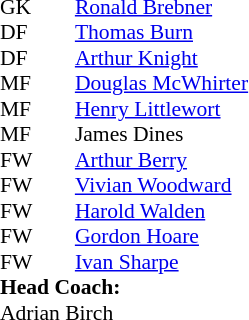<table style="font-size:90%;margin-left:auto; margin-right:auto;" cellspacing="0" cellpadding="0">
<tr>
<th width="25"></th>
<th width="25"></th>
</tr>
<tr>
<td>GK</td>
<td></td>
<td><a href='#'>Ronald Brebner</a></td>
</tr>
<tr>
<td>DF</td>
<td></td>
<td><a href='#'>Thomas Burn</a></td>
</tr>
<tr>
<td>DF</td>
<td></td>
<td><a href='#'>Arthur Knight</a></td>
</tr>
<tr>
<td>MF</td>
<td></td>
<td><a href='#'>Douglas McWhirter</a></td>
</tr>
<tr>
<td>MF</td>
<td></td>
<td><a href='#'>Henry Littlewort</a></td>
</tr>
<tr>
<td>MF</td>
<td></td>
<td>James Dines</td>
</tr>
<tr>
<td>FW</td>
<td></td>
<td><a href='#'>Arthur Berry</a></td>
</tr>
<tr>
<td>FW</td>
<td></td>
<td><a href='#'>Vivian Woodward</a></td>
</tr>
<tr>
<td>FW</td>
<td></td>
<td><a href='#'>Harold Walden</a></td>
</tr>
<tr>
<td>FW</td>
<td></td>
<td><a href='#'>Gordon Hoare</a></td>
</tr>
<tr>
<td>FW</td>
<td></td>
<td><a href='#'>Ivan Sharpe</a></td>
</tr>
<tr>
<td colspan="4"><strong>Head Coach:</strong></td>
</tr>
<tr>
<td colspan="4"> Adrian Birch</td>
</tr>
</table>
